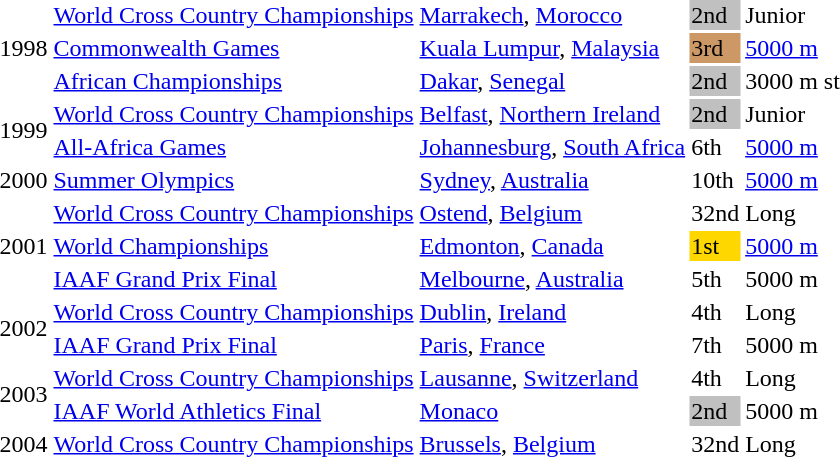<table>
<tr>
<td rowspan=3>1998</td>
<td><a href='#'>World Cross Country Championships</a></td>
<td><a href='#'>Marrakech</a>, <a href='#'>Morocco</a></td>
<td bgcolor=silver>2nd</td>
<td>Junior</td>
</tr>
<tr>
<td><a href='#'>Commonwealth Games</a></td>
<td><a href='#'>Kuala Lumpur</a>, <a href='#'>Malaysia</a></td>
<td bgcolor=cc9966>3rd</td>
<td><a href='#'>5000 m</a></td>
</tr>
<tr>
<td><a href='#'>African Championships</a></td>
<td><a href='#'>Dakar</a>, <a href='#'>Senegal</a></td>
<td bgcolor=silver>2nd</td>
<td>3000 m st</td>
</tr>
<tr>
<td rowspan=2>1999</td>
<td><a href='#'>World Cross Country Championships</a></td>
<td><a href='#'>Belfast</a>, <a href='#'>Northern Ireland</a></td>
<td bgcolor=silver>2nd</td>
<td>Junior</td>
</tr>
<tr>
<td><a href='#'>All-Africa Games</a></td>
<td><a href='#'>Johannesburg</a>, <a href='#'>South Africa</a></td>
<td>6th</td>
<td><a href='#'>5000 m</a></td>
</tr>
<tr>
<td>2000</td>
<td><a href='#'>Summer Olympics</a></td>
<td><a href='#'>Sydney</a>, <a href='#'>Australia</a></td>
<td>10th</td>
<td><a href='#'>5000 m</a></td>
</tr>
<tr>
<td rowspan=3>2001</td>
<td><a href='#'>World Cross Country Championships</a></td>
<td><a href='#'>Ostend</a>, <a href='#'>Belgium</a></td>
<td>32nd</td>
<td>Long</td>
</tr>
<tr>
<td><a href='#'>World Championships</a></td>
<td><a href='#'>Edmonton</a>, <a href='#'>Canada</a></td>
<td bgcolor=gold>1st</td>
<td><a href='#'>5000 m</a></td>
</tr>
<tr>
<td><a href='#'>IAAF Grand Prix Final</a></td>
<td><a href='#'>Melbourne</a>, <a href='#'>Australia</a></td>
<td>5th</td>
<td>5000 m</td>
</tr>
<tr>
<td rowspan=2>2002</td>
<td><a href='#'>World Cross Country Championships</a></td>
<td><a href='#'>Dublin</a>, <a href='#'>Ireland</a></td>
<td>4th</td>
<td>Long</td>
</tr>
<tr>
<td><a href='#'>IAAF Grand Prix Final</a></td>
<td><a href='#'>Paris</a>, <a href='#'>France</a></td>
<td>7th</td>
<td>5000 m</td>
</tr>
<tr>
<td rowspan=2>2003</td>
<td><a href='#'>World Cross Country Championships</a></td>
<td><a href='#'>Lausanne</a>, <a href='#'>Switzerland</a></td>
<td>4th</td>
<td>Long</td>
</tr>
<tr>
<td><a href='#'>IAAF World Athletics Final</a></td>
<td><a href='#'>Monaco</a></td>
<td bgcolor=silver>2nd</td>
<td>5000 m</td>
</tr>
<tr>
<td>2004</td>
<td><a href='#'>World Cross Country Championships</a></td>
<td><a href='#'>Brussels</a>, <a href='#'>Belgium</a></td>
<td>32nd</td>
<td>Long</td>
</tr>
</table>
